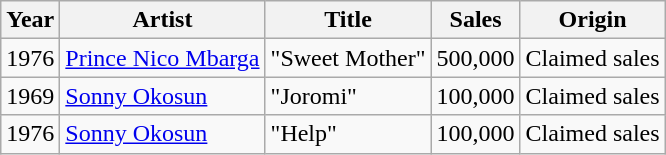<table class="wikitable">
<tr>
<th>Year</th>
<th>Artist</th>
<th>Title</th>
<th>Sales</th>
<th>Origin</th>
</tr>
<tr>
<td>1976</td>
<td><a href='#'>Prince Nico Mbarga</a></td>
<td>"Sweet Mother"</td>
<td>500,000</td>
<td>Claimed sales</td>
</tr>
<tr>
<td>1969</td>
<td><a href='#'>Sonny Okosun</a></td>
<td>"Joromi"</td>
<td>100,000</td>
<td>Claimed sales</td>
</tr>
<tr>
<td>1976</td>
<td><a href='#'>Sonny Okosun</a></td>
<td>"Help"</td>
<td>100,000</td>
<td>Claimed sales</td>
</tr>
</table>
